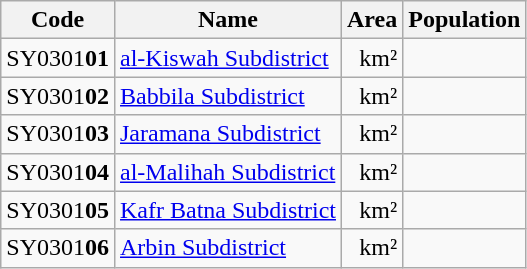<table class="wikitable sortable">
<tr>
<th>Code</th>
<th>Name</th>
<th>Area</th>
<th>Population</th>
</tr>
<tr>
<td>SY0301<strong>01</strong></td>
<td><a href='#'>al-Kiswah Subdistrict</a></td>
<td align=right> km²</td>
<td align="right"></td>
</tr>
<tr>
<td>SY0301<strong>02</strong></td>
<td><a href='#'>Babbila Subdistrict</a></td>
<td align="right"> km²</td>
<td align="right"></td>
</tr>
<tr>
<td>SY0301<strong>03</strong></td>
<td><a href='#'>Jaramana Subdistrict</a></td>
<td align="right"> km²</td>
<td align="right"></td>
</tr>
<tr>
<td>SY0301<strong>04</strong></td>
<td><a href='#'>al-Malihah Subdistrict</a></td>
<td align="right"> km²</td>
<td align="right"></td>
</tr>
<tr>
<td>SY0301<strong>05</strong></td>
<td><a href='#'>Kafr Batna Subdistrict</a></td>
<td align="right"> km²</td>
<td align="right"></td>
</tr>
<tr>
<td>SY0301<strong>06</strong></td>
<td><a href='#'>Arbin Subdistrict</a></td>
<td align="right"> km²</td>
<td align="right"></td>
</tr>
</table>
